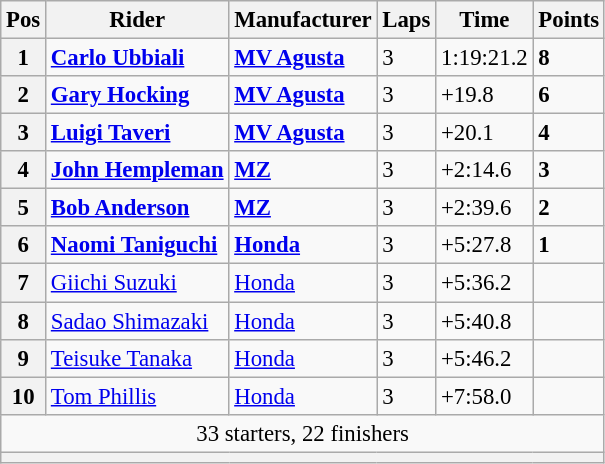<table class="wikitable" style="font-size: 95%;">
<tr>
<th>Pos</th>
<th>Rider</th>
<th>Manufacturer</th>
<th>Laps</th>
<th>Time</th>
<th>Points</th>
</tr>
<tr>
<th>1</th>
<td> <strong><a href='#'>Carlo Ubbiali</a></strong></td>
<td><strong><a href='#'>MV Agusta</a></strong></td>
<td>3</td>
<td>1:19:21.2</td>
<td><strong>8</strong></td>
</tr>
<tr>
<th>2</th>
<td> <strong><a href='#'>Gary Hocking</a></strong></td>
<td><strong><a href='#'>MV Agusta</a></strong></td>
<td>3</td>
<td>+19.8</td>
<td><strong>6</strong></td>
</tr>
<tr>
<th>3</th>
<td> <strong><a href='#'>Luigi Taveri</a></strong></td>
<td><strong><a href='#'>MV Agusta</a></strong></td>
<td>3</td>
<td>+20.1</td>
<td><strong>4</strong></td>
</tr>
<tr>
<th>4</th>
<td> <strong><a href='#'>John Hempleman</a></strong></td>
<td><strong><a href='#'>MZ</a></strong></td>
<td>3</td>
<td>+2:14.6</td>
<td><strong>3</strong></td>
</tr>
<tr>
<th>5</th>
<td> <strong><a href='#'>Bob Anderson</a></strong></td>
<td><strong><a href='#'>MZ</a></strong></td>
<td>3</td>
<td>+2:39.6</td>
<td><strong>2</strong></td>
</tr>
<tr>
<th>6</th>
<td> <strong><a href='#'>Naomi Taniguchi</a></strong></td>
<td><strong><a href='#'>Honda</a></strong></td>
<td>3</td>
<td>+5:27.8</td>
<td><strong>1</strong></td>
</tr>
<tr>
<th>7</th>
<td> <a href='#'>Giichi Suzuki</a></td>
<td><a href='#'>Honda</a></td>
<td>3</td>
<td>+5:36.2</td>
<td></td>
</tr>
<tr>
<th>8</th>
<td> <a href='#'>Sadao Shimazaki</a></td>
<td><a href='#'>Honda</a></td>
<td>3</td>
<td>+5:40.8</td>
<td></td>
</tr>
<tr>
<th>9</th>
<td> <a href='#'>Teisuke Tanaka</a></td>
<td><a href='#'>Honda</a></td>
<td>3</td>
<td>+5:46.2</td>
<td></td>
</tr>
<tr>
<th>10</th>
<td> <a href='#'>Tom Phillis</a></td>
<td><a href='#'>Honda</a></td>
<td>3</td>
<td>+7:58.0</td>
<td></td>
</tr>
<tr>
<td colspan=6 align=center>33 starters, 22 finishers</td>
</tr>
<tr>
<th colspan=6></th>
</tr>
</table>
